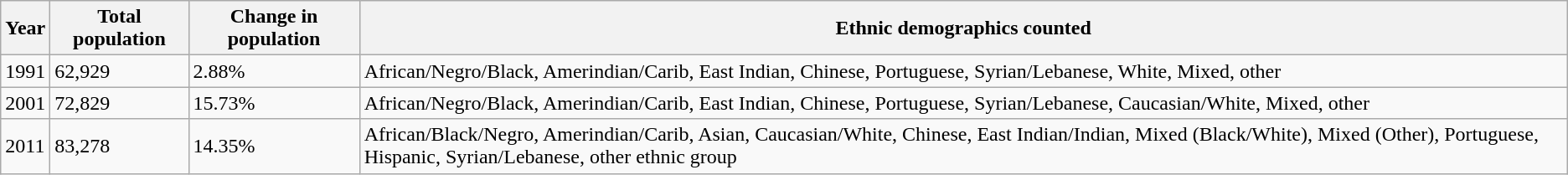<table class="wikitable sortable">
<tr>
<th>Year</th>
<th>Total population</th>
<th>Change in population</th>
<th>Ethnic demographics counted</th>
</tr>
<tr>
<td>1991</td>
<td>62,929</td>
<td> 2.88%</td>
<td>African/Negro/Black, Amerindian/Carib, East Indian, Chinese, Portuguese, Syrian/Lebanese, White, Mixed, other</td>
</tr>
<tr>
<td>2001</td>
<td>72,829</td>
<td> 15.73%</td>
<td>African/Negro/Black, Amerindian/Carib, East Indian, Chinese, Portuguese, Syrian/Lebanese, Caucasian/White, Mixed, other</td>
</tr>
<tr>
<td>2011</td>
<td>83,278</td>
<td> 14.35%</td>
<td>African/Black/Negro, Amerindian/Carib, Asian, Caucasian/White, Chinese, East Indian/Indian, Mixed (Black/White), Mixed (Other), Portuguese, Hispanic, Syrian/Lebanese, other ethnic group</td>
</tr>
</table>
